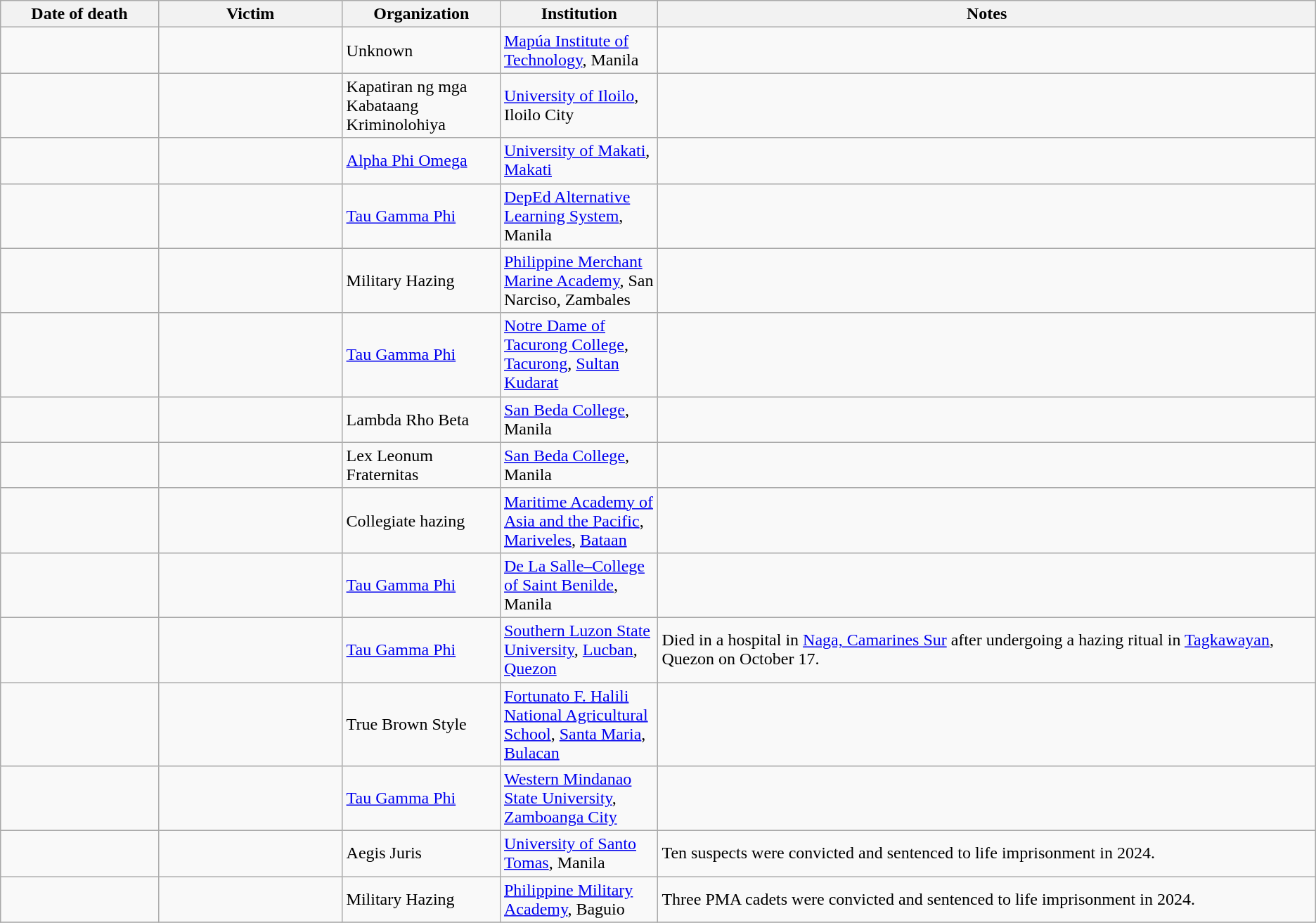<table class="wikitable sortable">
<tr>
<th width=12%>Date of death</th>
<th width=14%>Victim</th>
<th width=12%>Organization</th>
<th width=12%>Institution</th>
<th width=50% class="unsortable">Notes</th>
</tr>
<tr>
<td></td>
<td></td>
<td>Unknown</td>
<td><a href='#'>Mapúa Institute of Technology</a>, Manila</td>
<td></td>
</tr>
<tr>
<td></td>
<td></td>
<td>Kapatiran ng mga Kabataang Kriminolohiya</td>
<td><a href='#'>University of Iloilo</a>, Iloilo City</td>
<td></td>
</tr>
<tr>
<td></td>
<td></td>
<td><a href='#'>Alpha Phi Omega</a></td>
<td><a href='#'>University of Makati</a>, <a href='#'>Makati</a></td>
<td></td>
</tr>
<tr>
<td></td>
<td></td>
<td><a href='#'>Tau Gamma Phi</a></td>
<td><a href='#'>DepEd Alternative Learning System</a>, Manila</td>
<td></td>
</tr>
<tr>
<td></td>
<td></td>
<td>Military Hazing</td>
<td><a href='#'>Philippine Merchant Marine Academy</a>, San Narciso, Zambales</td>
<td></td>
</tr>
<tr>
<td></td>
<td></td>
<td><a href='#'>Tau Gamma Phi</a></td>
<td><a href='#'>Notre Dame of Tacurong College</a>, <a href='#'>Tacurong</a>, <a href='#'>Sultan Kudarat</a></td>
<td></td>
</tr>
<tr>
<td></td>
<td></td>
<td>Lambda Rho Beta</td>
<td><a href='#'>San Beda College</a>, Manila</td>
<td></td>
</tr>
<tr>
<td></td>
<td></td>
<td>Lex Leonum Fraternitas</td>
<td><a href='#'>San Beda College</a>, Manila</td>
<td></td>
</tr>
<tr>
<td></td>
<td></td>
<td>Collegiate hazing</td>
<td><a href='#'>Maritime Academy of Asia and the Pacific</a>, <a href='#'>Mariveles</a>, <a href='#'>Bataan</a></td>
<td></td>
</tr>
<tr>
<td></td>
<td></td>
<td><a href='#'>Tau Gamma Phi</a></td>
<td><a href='#'>De La Salle–College of Saint Benilde</a>, Manila</td>
<td></td>
</tr>
<tr>
<td></td>
<td></td>
<td><a href='#'>Tau Gamma Phi</a></td>
<td><a href='#'>Southern Luzon State University</a>, <a href='#'>Lucban</a>, <a href='#'>Quezon</a></td>
<td>Died in a hospital in <a href='#'>Naga, Camarines Sur</a> after undergoing a hazing ritual in <a href='#'>Tagkawayan</a>, Quezon on October 17.</td>
</tr>
<tr>
<td></td>
<td></td>
<td>True Brown Style</td>
<td><a href='#'>Fortunato F. Halili National Agricultural School</a>, <a href='#'>Santa Maria</a>, <a href='#'>Bulacan</a></td>
<td></td>
</tr>
<tr>
<td></td>
<td></td>
<td><a href='#'>Tau Gamma Phi</a></td>
<td><a href='#'>Western Mindanao State University</a>, <a href='#'>Zamboanga City</a></td>
<td></td>
</tr>
<tr>
<td></td>
<td></td>
<td>Aegis Juris</td>
<td><a href='#'>University of Santo Tomas</a>, Manila</td>
<td>Ten suspects were convicted and sentenced to life imprisonment in 2024.</td>
</tr>
<tr>
<td></td>
<td></td>
<td>Military Hazing</td>
<td><a href='#'>Philippine Military Academy</a>, Baguio</td>
<td>Three PMA cadets were convicted and sentenced to life imprisonment in 2024.</td>
</tr>
<tr>
</tr>
</table>
